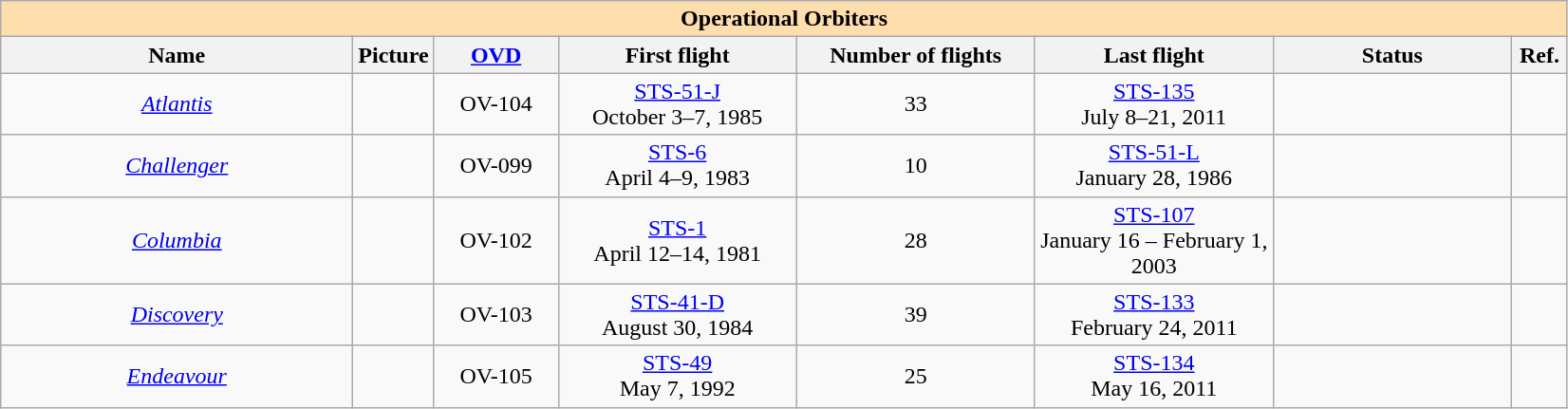<table class="wikitable sortable plainrowheaders" style="text-align:center;">
<tr>
<th colspan="8" cellspacing="0" cellpadding="2" style="background:#ffdead;">Operational Orbiters</th>
</tr>
<tr>
<th style="width:15em;">Name</th>
<th class="unsortable">Picture</th>
<th style="width:5em;"><a href='#'>OVD</a></th>
<th style="width:10em;" data-sort-type="isoDate">First flight</th>
<th style="width:10em;">Number of flights</th>
<th style="width:10em;" data-sort-type="isoDate">Last flight</th>
<th style="width:10em;" class="unsortable">Status </th>
<th style="width:2em;" class="unsortable">Ref.</th>
</tr>
<tr>
<td scope"row"><a href='#'><em>Atlantis</em></a></td>
<td scope"row"></td>
<td scope"row">OV-104</td>
<td scope"row" data-sort-value="1985-10-03"><a href='#'>STS-51-J</a><br>October 3–7, 1985</td>
<td scope"row">33</td>
<td scope"row" data-sort-value="2011-07-08"><a href='#'>STS-135</a><br>July 8–21, 2011</td>
<td></td>
<td scope"row" align="center"></td>
</tr>
<tr>
<td scope"row"><a href='#'><em>Challenger</em></a></td>
<td scope"row"></td>
<td scope"row">OV-099</td>
<td scope"row" data-sort-value="1983-04-04"><a href='#'>STS-6</a><br>April 4–9, 1983</td>
<td scope"row">10</td>
<td scope"row" data-sort-value="1986-01-28"><a href='#'>STS-51-L</a><br>January 28, 1986</td>
<td></td>
<td scope"row" align="center"></td>
</tr>
<tr>
<td scope"row"><a href='#'><em>Columbia</em></a></td>
<td scope"row"></td>
<td scope"row">OV-102</td>
<td scope"row" data-sort-value="1981-04-12"><a href='#'>STS-1</a><br>April 12–14, 1981</td>
<td scope"row">28</td>
<td scope"row" data-sort-value="2003-01-16"><a href='#'>STS-107</a><br>January 16 – February 1, 2003</td>
<td></td>
</tr>
<tr>
<td scope"row"><a href='#'><em>Discovery</em></a></td>
<td scope"row"></td>
<td scope"row">OV-103</td>
<td scope"row" data-sort-value="1984-08-30"><a href='#'>STS-41-D</a><br>August 30, 1984</td>
<td scope"row">39</td>
<td scope"row" data-sort-value="2011-02-24"><a href='#'>STS-133</a><br>February 24, 2011</td>
<td></td>
<td scope"row" align="center"></td>
</tr>
<tr>
<td scope"row"><a href='#'><em>Endeavour</em></a></td>
<td scope"row"></td>
<td scope"row">OV-105</td>
<td scope"row" data-sort-value="1992-05-07"><a href='#'>STS-49</a><br>May 7, 1992</td>
<td scope"row">25</td>
<td scope"row" data-sort-value="2011-05-16"><a href='#'>STS-134</a><br>May 16, 2011</td>
<td></td>
<td scope"row" align="center"></td>
</tr>
</table>
